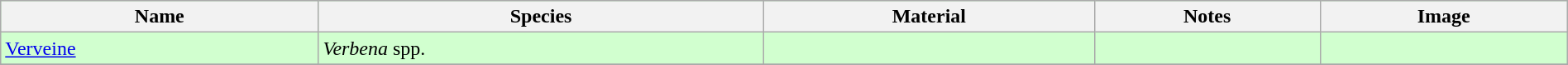<table class="wikitable" align="center" width="100%" style="background:#D1FFCF;">
<tr>
<th>Name</th>
<th>Species</th>
<th>Material</th>
<th>Notes</th>
<th>Image</th>
</tr>
<tr>
<td><a href='#'>Verveine</a></td>
<td><em>Verbena</em> spp.</td>
<td></td>
<td></td>
<td></td>
</tr>
<tr>
</tr>
</table>
